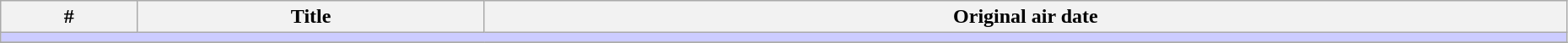<table class="wikitable" width="98%">
<tr>
<th>#</th>
<th>Title</th>
<th>Original air date</th>
</tr>
<tr>
<td colspan="4" bgcolor="#CCF"></td>
</tr>
<tr>
</tr>
</table>
